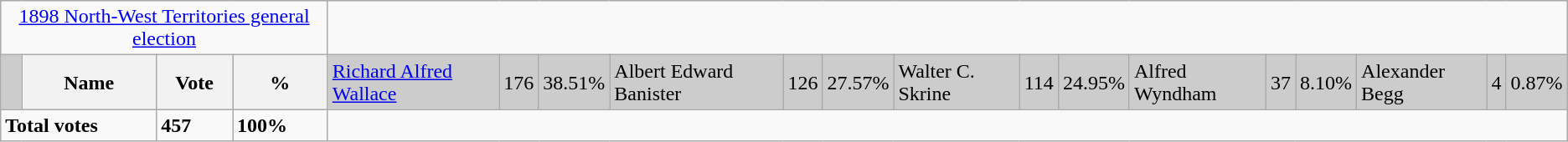<table class="wikitable">
<tr>
<td colspan=4 align=center><a href='#'>1898 North-West Territories general election</a></td>
</tr>
<tr bgcolor="CCCCCC">
<td></td>
<th>Name</th>
<th>Vote</th>
<th>%<br></th>
<td><a href='#'>Richard Alfred Wallace</a></td>
<td>176</td>
<td>38.51%<br></td>
<td>Albert Edward Banister</td>
<td>126</td>
<td>27.57%<br></td>
<td>Walter C. Skrine</td>
<td>114</td>
<td>24.95%<br></td>
<td>Alfred Wyndham</td>
<td>37</td>
<td>8.10%<br></td>
<td>Alexander Begg</td>
<td>4</td>
<td>0.87%</td>
</tr>
<tr>
<td colspan=2><strong>Total votes</strong></td>
<td><strong>457</strong></td>
<td><strong>100%</strong></td>
</tr>
</table>
